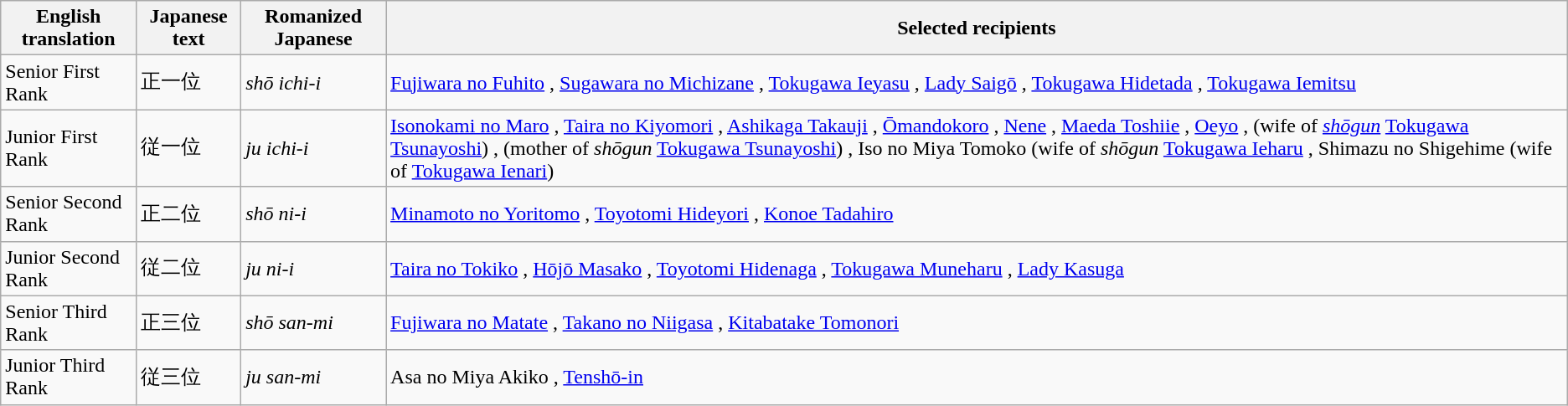<table class=wikitable>
<tr>
<th scope="col">English translation</th>
<th scope="col">Japanese text</th>
<th scope="col">Romanized Japanese</th>
<th scope="col">Selected recipients</th>
</tr>
<tr>
<td>Senior First Rank</td>
<td>正一位</td>
<td><em>shō ichi-i</em></td>
<td><a href='#'>Fujiwara no Fuhito</a> , <a href='#'>Sugawara no Michizane</a> , <a href='#'>Tokugawa Ieyasu</a> , <a href='#'>Lady Saigō</a> , <a href='#'>Tokugawa Hidetada</a> , <a href='#'>Tokugawa Iemitsu</a> </td>
</tr>
<tr>
<td>Junior First Rank</td>
<td>従一位</td>
<td><em>ju ichi-i</em></td>
<td><a href='#'>Isonokami no Maro</a> , <a href='#'>Taira no Kiyomori</a> , <a href='#'>Ashikaga Takauji</a> , <a href='#'>Ōmandokoro</a> , <a href='#'>Nene</a> , <a href='#'>Maeda Toshiie</a> , <a href='#'>Oeyo</a> ,  (wife of <em><a href='#'>shōgun</a></em> <a href='#'>Tokugawa Tsunayoshi</a>) ,  (mother of <em>shōgun</em> <a href='#'>Tokugawa Tsunayoshi</a>) , Iso no Miya Tomoko (wife of <em>shōgun</em> <a href='#'>Tokugawa Ieharu</a> , Shimazu no Shigehime (wife of <a href='#'>Tokugawa Ienari</a>) </td>
</tr>
<tr>
<td>Senior Second Rank</td>
<td>正二位</td>
<td><em>shō ni-i</em></td>
<td><a href='#'>Minamoto no Yoritomo</a> , <a href='#'>Toyotomi Hideyori</a> , <a href='#'>Konoe Tadahiro</a> </td>
</tr>
<tr>
<td>Junior Second Rank</td>
<td>従二位</td>
<td><em>ju ni-i</em></td>
<td><a href='#'>Taira no Tokiko</a> , <a href='#'>Hōjō Masako</a> , <a href='#'>Toyotomi Hidenaga</a> , <a href='#'>Tokugawa Muneharu</a> , <a href='#'>Lady Kasuga</a> </td>
</tr>
<tr>
<td>Senior Third Rank</td>
<td>正三位</td>
<td><em>shō san-mi</em></td>
<td><a href='#'>Fujiwara no Matate</a> , <a href='#'>Takano no Niigasa</a> , <a href='#'>Kitabatake Tomonori</a> </td>
</tr>
<tr>
<td>Junior Third Rank</td>
<td>従三位</td>
<td><em>ju san-mi</em></td>
<td>Asa no Miya Akiko , <a href='#'>Tenshō-in</a> </td>
</tr>
</table>
